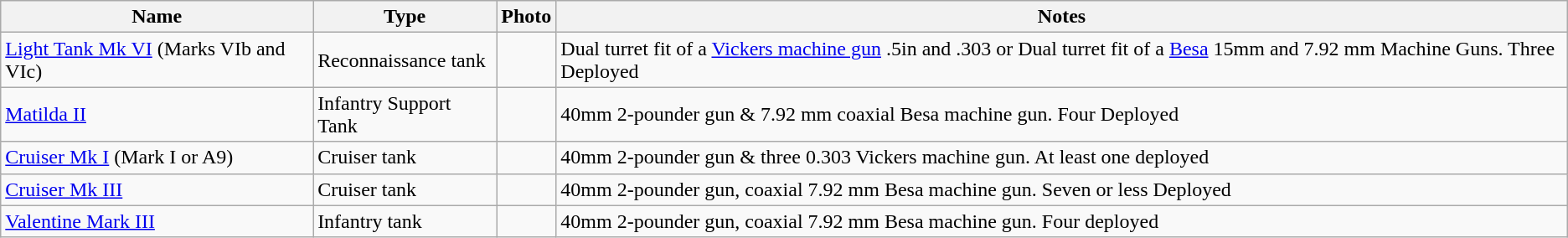<table class="wikitable">
<tr>
<th>Name</th>
<th>Type</th>
<th>Photo</th>
<th>Notes</th>
</tr>
<tr>
<td><a href='#'>Light Tank Mk VI</a> (Marks VIb and VIc)</td>
<td>Reconnaissance tank</td>
<td></td>
<td>Dual turret fit of a <a href='#'>Vickers machine gun</a> .5in and .303 or Dual turret fit of a <a href='#'>Besa</a> 15mm and 7.92 mm Machine Guns. Three Deployed</td>
</tr>
<tr>
<td><a href='#'>Matilda II</a></td>
<td>Infantry Support Tank</td>
<td></td>
<td>40mm 2-pounder gun & 7.92 mm coaxial Besa machine gun. Four Deployed</td>
</tr>
<tr>
<td><a href='#'>Cruiser Mk I</a> (Mark I or A9)</td>
<td>Cruiser tank</td>
<td></td>
<td>40mm 2-pounder gun & three 0.303 Vickers machine gun. At least one deployed</td>
</tr>
<tr>
<td><a href='#'>Cruiser Mk III</a></td>
<td>Cruiser tank</td>
<td></td>
<td>40mm 2-pounder gun, coaxial 7.92 mm Besa machine gun. Seven or less Deployed</td>
</tr>
<tr>
<td><a href='#'>Valentine Mark III</a></td>
<td>Infantry tank</td>
<td></td>
<td>40mm 2-pounder gun, coaxial 7.92 mm Besa machine gun. Four deployed</td>
</tr>
</table>
